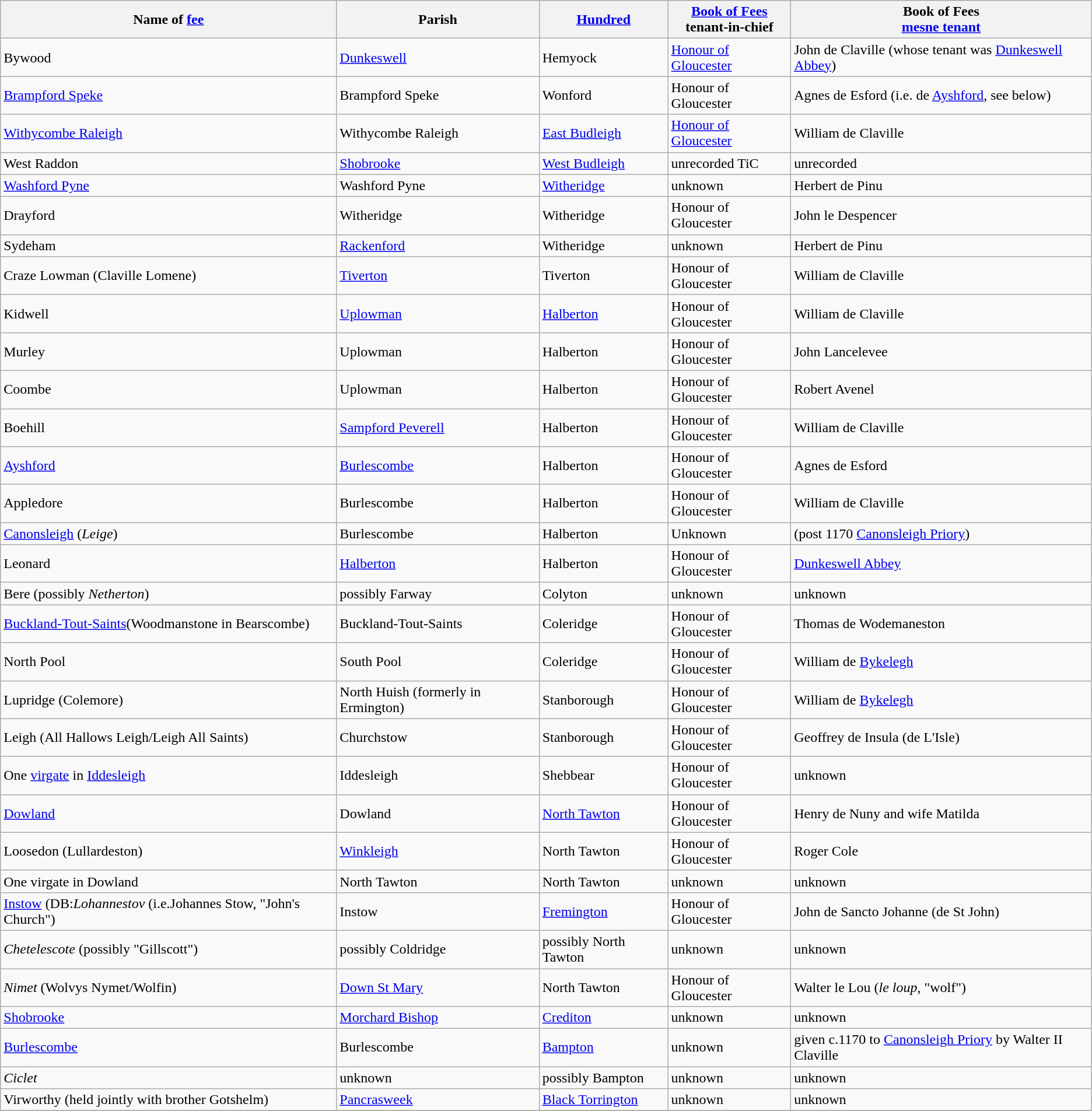<table class="wikitable">
<tr>
<th>Name of <a href='#'>fee</a></th>
<th>Parish</th>
<th><a href='#'>Hundred</a></th>
<th><a href='#'>Book of Fees</a><br> tenant-in-chief</th>
<th>Book of Fees<br><a href='#'>mesne tenant</a></th>
</tr>
<tr>
<td>Bywood</td>
<td><a href='#'>Dunkeswell</a></td>
<td>Hemyock</td>
<td><a href='#'>Honour of Gloucester</a></td>
<td>John de Claville (whose tenant was <a href='#'>Dunkeswell Abbey</a>)</td>
</tr>
<tr>
<td><a href='#'>Brampford Speke</a></td>
<td>Brampford Speke</td>
<td>Wonford</td>
<td>Honour of Gloucester</td>
<td>Agnes de Esford (i.e. de <a href='#'>Ayshford</a>, see below)</td>
</tr>
<tr>
<td><a href='#'>Withycombe Raleigh</a></td>
<td>Withycombe Raleigh</td>
<td><a href='#'>East Budleigh</a></td>
<td><a href='#'>Honour of Gloucester</a></td>
<td>William de Claville</td>
</tr>
<tr>
<td>West Raddon</td>
<td><a href='#'>Shobrooke</a></td>
<td><a href='#'>West Budleigh</a></td>
<td>unrecorded TiC</td>
<td>unrecorded</td>
</tr>
<tr>
<td><a href='#'>Washford Pyne</a></td>
<td>Washford Pyne</td>
<td><a href='#'>Witheridge</a></td>
<td>unknown</td>
<td>Herbert de Pinu</td>
</tr>
<tr>
<td>Drayford</td>
<td>Witheridge</td>
<td>Witheridge</td>
<td>Honour of Gloucester</td>
<td>John le Despencer</td>
</tr>
<tr>
<td>Sydeham</td>
<td><a href='#'>Rackenford</a></td>
<td>Witheridge</td>
<td>unknown</td>
<td>Herbert de Pinu</td>
</tr>
<tr>
<td>Craze Lowman (Claville Lomene)</td>
<td><a href='#'>Tiverton</a></td>
<td>Tiverton</td>
<td>Honour of Gloucester</td>
<td>William de Claville</td>
</tr>
<tr>
<td>Kidwell</td>
<td><a href='#'>Uplowman</a></td>
<td><a href='#'>Halberton</a></td>
<td>Honour of Gloucester</td>
<td>William de Claville</td>
</tr>
<tr>
<td>Murley</td>
<td>Uplowman</td>
<td>Halberton</td>
<td>Honour of Gloucester</td>
<td>John Lancelevee</td>
</tr>
<tr>
<td>Coombe</td>
<td>Uplowman</td>
<td>Halberton</td>
<td>Honour of Gloucester</td>
<td>Robert Avenel</td>
</tr>
<tr>
<td>Boehill</td>
<td><a href='#'>Sampford Peverell</a></td>
<td>Halberton</td>
<td>Honour of Gloucester</td>
<td>William de Claville</td>
</tr>
<tr>
<td><a href='#'>Ayshford</a></td>
<td><a href='#'>Burlescombe</a></td>
<td>Halberton</td>
<td>Honour of Gloucester</td>
<td>Agnes de Esford</td>
</tr>
<tr>
<td>Appledore</td>
<td>Burlescombe</td>
<td>Halberton</td>
<td>Honour of Gloucester</td>
<td>William de Claville</td>
</tr>
<tr>
<td><a href='#'>Canonsleigh</a> (<em>Leige</em>)</td>
<td>Burlescombe</td>
<td>Halberton</td>
<td>Unknown</td>
<td>(post 1170 <a href='#'>Canonsleigh Priory</a>)</td>
</tr>
<tr>
<td>Leonard</td>
<td><a href='#'>Halberton</a></td>
<td>Halberton</td>
<td>Honour of Gloucester</td>
<td><a href='#'>Dunkeswell Abbey</a></td>
</tr>
<tr>
<td>Bere (possibly <em>Netherton</em>)</td>
<td>possibly Farway</td>
<td>Colyton</td>
<td>unknown</td>
<td>unknown</td>
</tr>
<tr>
<td><a href='#'>Buckland-Tout-Saints</a>(Woodmanstone in Bearscombe)</td>
<td>Buckland-Tout-Saints</td>
<td>Coleridge</td>
<td>Honour of Gloucester</td>
<td>Thomas de Wodemaneston</td>
</tr>
<tr>
<td>North Pool</td>
<td>South Pool</td>
<td>Coleridge</td>
<td>Honour of Gloucester</td>
<td>William de <a href='#'>Bykelegh</a></td>
</tr>
<tr>
<td>Lupridge (Colemore)</td>
<td>North Huish (formerly in Ermington)</td>
<td>Stanborough</td>
<td>Honour of Gloucester</td>
<td>William de <a href='#'>Bykelegh</a></td>
</tr>
<tr>
<td>Leigh (All Hallows Leigh/Leigh All Saints)</td>
<td>Churchstow</td>
<td>Stanborough</td>
<td>Honour of Gloucester</td>
<td>Geoffrey de Insula (de L'Isle)</td>
</tr>
<tr>
<td>One <a href='#'>virgate</a> in <a href='#'>Iddesleigh</a></td>
<td>Iddesleigh</td>
<td>Shebbear</td>
<td>Honour of Gloucester</td>
<td>unknown</td>
</tr>
<tr>
<td><a href='#'>Dowland</a></td>
<td>Dowland</td>
<td><a href='#'>North Tawton</a></td>
<td>Honour of Gloucester</td>
<td>Henry de Nuny and wife Matilda</td>
</tr>
<tr>
<td>Loosedon (Lullardeston)</td>
<td><a href='#'>Winkleigh</a></td>
<td>North Tawton</td>
<td>Honour of Gloucester</td>
<td>Roger Cole</td>
</tr>
<tr>
<td>One virgate in Dowland</td>
<td>North Tawton</td>
<td>North Tawton</td>
<td>unknown</td>
<td>unknown</td>
</tr>
<tr>
<td><a href='#'>Instow</a> (DB:<em>Lohannestov</em> (i.e.Johannes Stow, "John's Church")</td>
<td>Instow</td>
<td><a href='#'>Fremington</a></td>
<td>Honour of Gloucester</td>
<td>John de Sancto Johanne (de St John)</td>
</tr>
<tr>
<td><em>Chetelescote</em> (possibly "Gillscott")</td>
<td>possibly Coldridge</td>
<td>possibly North Tawton</td>
<td>unknown</td>
<td>unknown</td>
</tr>
<tr>
<td><em>Nimet</em> (Wolvys Nymet/Wolfin)</td>
<td><a href='#'>Down St Mary</a></td>
<td>North Tawton</td>
<td>Honour of Gloucester</td>
<td>Walter le Lou (<em>le loup</em>, "wolf")</td>
</tr>
<tr>
<td><a href='#'>Shobrooke</a></td>
<td><a href='#'>Morchard Bishop</a></td>
<td><a href='#'>Crediton</a></td>
<td>unknown</td>
<td>unknown</td>
</tr>
<tr>
<td><a href='#'>Burlescombe</a></td>
<td>Burlescombe</td>
<td><a href='#'>Bampton</a></td>
<td>unknown</td>
<td>given c.1170 to <a href='#'>Canonsleigh Priory</a> by Walter II Claville</td>
</tr>
<tr>
<td><em>Ciclet</em></td>
<td>unknown</td>
<td>possibly Bampton</td>
<td>unknown</td>
<td>unknown</td>
</tr>
<tr>
<td>Virworthy (held jointly with brother Gotshelm)</td>
<td><a href='#'>Pancrasweek</a></td>
<td><a href='#'>Black Torrington</a></td>
<td>unknown</td>
<td>unknown</td>
</tr>
<tr>
</tr>
</table>
